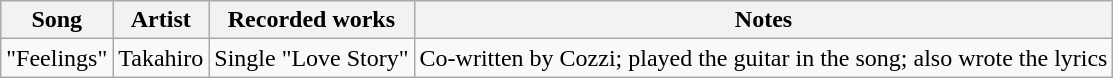<table class="wikitable">
<tr>
<th>Song</th>
<th>Artist</th>
<th>Recorded works</th>
<th>Notes</th>
</tr>
<tr>
<td>"Feelings"</td>
<td>Takahiro</td>
<td>Single "Love Story"</td>
<td>Co-written by Cozzi; played the guitar in the song; also wrote the lyrics</td>
</tr>
</table>
